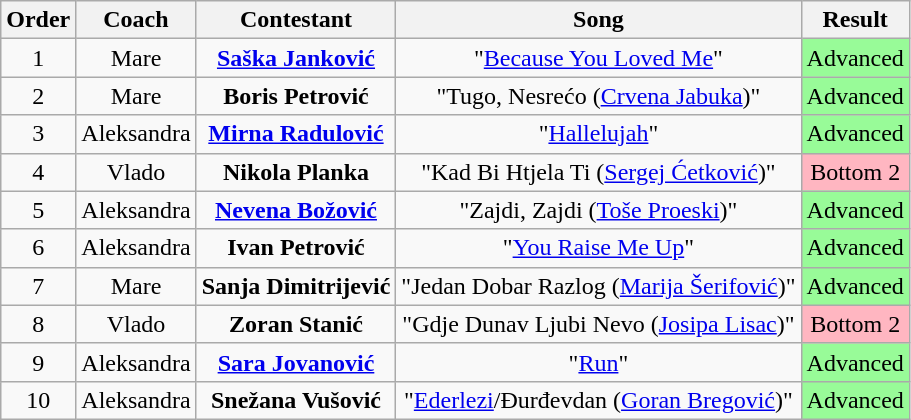<table class="wikitable sortable" style="text-align: center; width: auto;">
<tr>
<th>Order</th>
<th>Coach</th>
<th>Contestant</th>
<th>Song</th>
<th>Result</th>
</tr>
<tr>
<td>1</td>
<td>Mare</td>
<td><strong><a href='#'>Saška Janković</a></strong></td>
<td>"<a href='#'>Because You Loved Me</a>"</td>
<td style="background:palegreen;">Advanced</td>
</tr>
<tr>
<td>2</td>
<td>Mare</td>
<td><strong>Boris Petrović</strong></td>
<td>"Tugo, Nesrećo (<a href='#'>Crvena Jabuka</a>)"</td>
<td style="background:palegreen;">Advanced</td>
</tr>
<tr>
<td>3</td>
<td>Aleksandra</td>
<td><strong><a href='#'>Mirna Radulović</a></strong></td>
<td>"<a href='#'>Hallelujah</a>"</td>
<td style="background:palegreen;">Advanced</td>
</tr>
<tr>
<td>4</td>
<td>Vlado</td>
<td><strong>Nikola Planka</strong></td>
<td>"Kad Bi Htjela Ti (<a href='#'>Sergej Ćetković</a>)"</td>
<td style="background:lightpink;">Bottom 2</td>
</tr>
<tr>
<td>5</td>
<td>Aleksandra</td>
<td><strong><a href='#'>Nevena Božović</a></strong></td>
<td>"Zajdi, Zajdi (<a href='#'>Toše Proeski</a>)"</td>
<td style="background:palegreen;">Advanced</td>
</tr>
<tr>
<td>6</td>
<td>Aleksandra</td>
<td><strong>Ivan Petrović</strong></td>
<td>"<a href='#'>You Raise Me Up</a>"</td>
<td style="background:palegreen;">Advanced</td>
</tr>
<tr>
<td>7</td>
<td>Mare</td>
<td><strong>Sanja Dimitrijević</strong></td>
<td>"Jedan Dobar Razlog (<a href='#'>Marija Šerifović</a>)"</td>
<td style="background:palegreen;">Advanced</td>
</tr>
<tr>
<td>8</td>
<td>Vlado</td>
<td><strong>Zoran Stanić</strong></td>
<td>"Gdje Dunav Ljubi Nevo (<a href='#'>Josipa Lisac</a>)"</td>
<td style="background:lightpink">Bottom 2</td>
</tr>
<tr>
<td>9</td>
<td>Aleksandra</td>
<td><strong><a href='#'>Sara Jovanović</a></strong></td>
<td>"<a href='#'>Run</a>"</td>
<td style="background:palegreen;">Advanced</td>
</tr>
<tr>
<td>10</td>
<td>Aleksandra</td>
<td><strong>Snežana Vušović</strong></td>
<td>"<a href='#'>Ederlezi</a>/Đurđevdan (<a href='#'>Goran Bregović</a>)"</td>
<td style="background:palegreen;">Advanced</td>
</tr>
</table>
